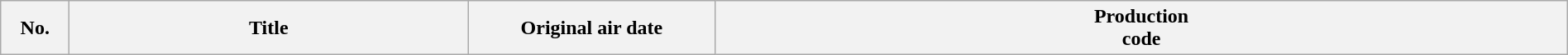<table class="wikitable plainrowheaders" style="width:100%; margin:auto;">
<tr>
<th scope="col" style="width:3em;">No.</th>
<th scope="col">Title </th>
<th scope="col" style="width:12em;">Original air date </th>
<th scope="col">Production<br>code <br>







</th>
</tr>
</table>
